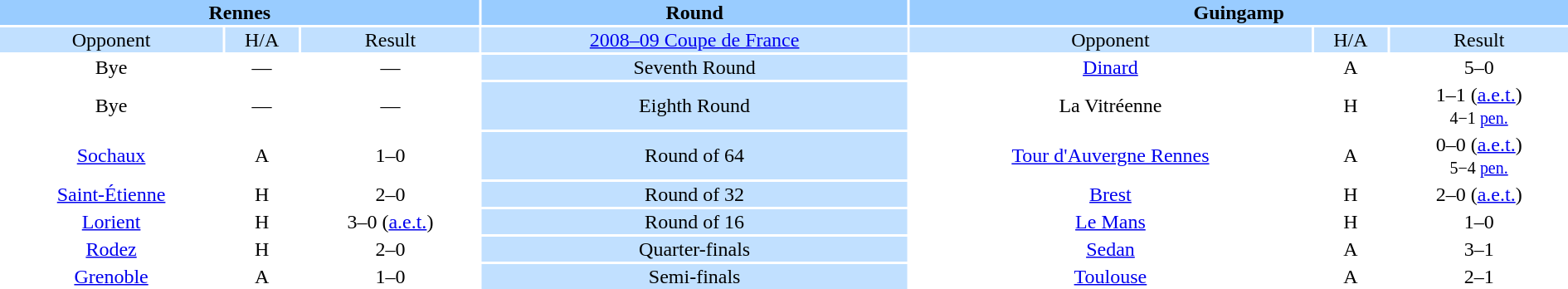<table width="100%" style="text-align:center">
<tr valign=top bgcolor=#99ccff>
<th colspan=3 style="width:1*">Rennes</th>
<th><strong>Round</strong></th>
<th colspan=3 style="width:1*">Guingamp</th>
</tr>
<tr valign=top bgcolor=#c1e0ff>
<td>Opponent</td>
<td>H/A</td>
<td>Result</td>
<td bgcolor=#c1e0ff><a href='#'>2008–09 Coupe de France</a></td>
<td>Opponent</td>
<td>H/A</td>
<td>Result</td>
</tr>
<tr>
<td>Bye</td>
<td>—</td>
<td>—</td>
<td bgcolor=#c1e0ff>Seventh Round</td>
<td><a href='#'>Dinard</a></td>
<td>A</td>
<td>5–0</td>
</tr>
<tr>
<td>Bye</td>
<td>—</td>
<td>—</td>
<td bgcolor=#c1e0ff>Eighth Round</td>
<td>La Vitréenne</td>
<td>H</td>
<td>1–1 (<a href='#'>a.e.t.</a>) <br> <small>4−1 <a href='#'>pen.</a></small></td>
</tr>
<tr>
<td><a href='#'>Sochaux</a></td>
<td>A</td>
<td>1–0</td>
<td bgcolor=#c1e0ff>Round of 64</td>
<td><a href='#'>Tour d'Auvergne Rennes</a></td>
<td>A</td>
<td>0–0 (<a href='#'>a.e.t.</a>) <br> <small>5−4 <a href='#'>pen.</a></small></td>
</tr>
<tr>
<td><a href='#'>Saint-Étienne</a></td>
<td>H</td>
<td>2–0</td>
<td bgcolor=#c1e0ff>Round of 32</td>
<td><a href='#'>Brest</a></td>
<td>H</td>
<td>2–0 (<a href='#'>a.e.t.</a>)</td>
</tr>
<tr>
<td><a href='#'>Lorient</a></td>
<td>H</td>
<td>3–0 (<a href='#'>a.e.t.</a>)</td>
<td bgcolor=#c1e0ff>Round of 16</td>
<td><a href='#'>Le Mans</a></td>
<td>H</td>
<td>1–0</td>
</tr>
<tr>
<td><a href='#'>Rodez</a></td>
<td>H</td>
<td>2–0</td>
<td bgcolor=#c1e0ff>Quarter-finals</td>
<td><a href='#'>Sedan</a></td>
<td>A</td>
<td>3–1</td>
</tr>
<tr>
<td><a href='#'>Grenoble</a></td>
<td>A</td>
<td>1–0</td>
<td bgcolor=#c1e0ff>Semi-finals</td>
<td><a href='#'>Toulouse</a></td>
<td>A</td>
<td>2–1</td>
</tr>
</table>
